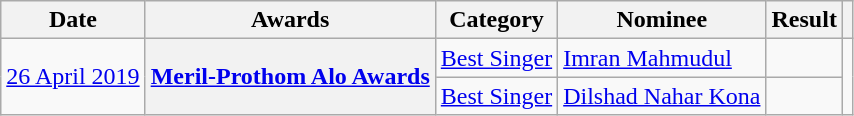<table class="wikitable plainrowheaders sortable">
<tr>
<th scope="col">Date</th>
<th scope="col">Awards</th>
<th scope="col">Category</th>
<th scope="col">Nominee</th>
<th scope="col">Result</th>
<th></th>
</tr>
<tr>
<td rowspan="2"><a href='#'>26 April 2019</a></td>
<th rowspan="2"><a href='#'>Meril-Prothom Alo Awards</a></th>
<td><a href='#'>Best Singer</a></td>
<td><a href='#'>Imran Mahmudul</a></td>
<td></td>
<td rowspan="2"><br><br></td>
</tr>
<tr>
<td><a href='#'>Best Singer</a></td>
<td><a href='#'>Dilshad Nahar Kona</a></td>
<td></td>
</tr>
</table>
